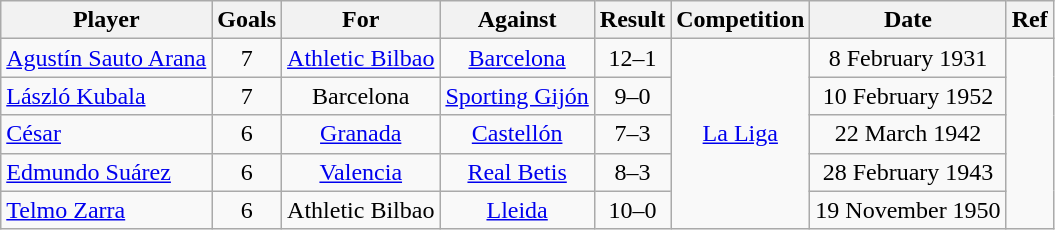<table class="wikitable" style="text-align:center;">
<tr>
<th>Player</th>
<th>Goals</th>
<th>For</th>
<th>Against</th>
<th>Result</th>
<th>Competition</th>
<th>Date</th>
<th>Ref</th>
</tr>
<tr>
<td align="left"><a href='#'>Agustín Sauto Arana</a></td>
<td>7</td>
<td><a href='#'>Athletic Bilbao</a></td>
<td><a href='#'>Barcelona</a></td>
<td>12–1</td>
<td rowspan="5"><a href='#'>La Liga</a></td>
<td>8 February 1931</td>
<td rowspan="5"></td>
</tr>
<tr>
<td align="left"><a href='#'>László Kubala</a></td>
<td>7</td>
<td>Barcelona</td>
<td><a href='#'>Sporting Gijón</a></td>
<td>9–0</td>
<td>10 February 1952</td>
</tr>
<tr>
<td align="left"><a href='#'>César</a></td>
<td>6</td>
<td><a href='#'>Granada</a></td>
<td><a href='#'>Castellón</a></td>
<td>7–3</td>
<td>22 March 1942</td>
</tr>
<tr>
<td align="left"><a href='#'>Edmundo Suárez</a></td>
<td>6</td>
<td><a href='#'>Valencia</a></td>
<td><a href='#'>Real Betis</a></td>
<td>8–3</td>
<td>28 February 1943</td>
</tr>
<tr>
<td align="left"><a href='#'>Telmo Zarra</a></td>
<td>6</td>
<td>Athletic Bilbao</td>
<td><a href='#'>Lleida</a></td>
<td>10–0</td>
<td>19 November 1950</td>
</tr>
</table>
